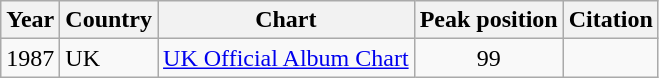<table class="wikitable">
<tr>
<th align="left">Year</th>
<th align="left">Country</th>
<th align="left">Chart</th>
<th align="left">Peak position</th>
<th align="left">Citation</th>
</tr>
<tr>
<td align="left">1987</td>
<td align="left">UK</td>
<td align="left"><a href='#'>UK Official Album Chart</a></td>
<td align="center">99</td>
<td align="center"></td>
</tr>
</table>
